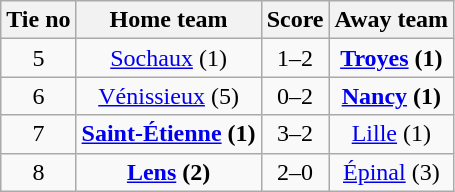<table class="wikitable" style="text-align:center">
<tr>
<th>Tie no</th>
<th>Home team</th>
<th>Score</th>
<th>Away team</th>
</tr>
<tr>
<td>5</td>
<td><a href='#'>Sochaux</a> (1)</td>
<td>1–2</td>
<td><strong><a href='#'>Troyes</a> (1)</strong></td>
</tr>
<tr>
<td>6</td>
<td><a href='#'>Vénissieux</a> (5)</td>
<td>0–2 </td>
<td><strong><a href='#'>Nancy</a> (1)</strong></td>
</tr>
<tr>
<td>7</td>
<td><strong><a href='#'>Saint-Étienne</a> (1)</strong></td>
<td>3–2</td>
<td><a href='#'>Lille</a> (1)</td>
</tr>
<tr>
<td>8</td>
<td><strong><a href='#'>Lens</a> (2)</strong></td>
<td>2–0</td>
<td><a href='#'>Épinal</a> (3)</td>
</tr>
</table>
